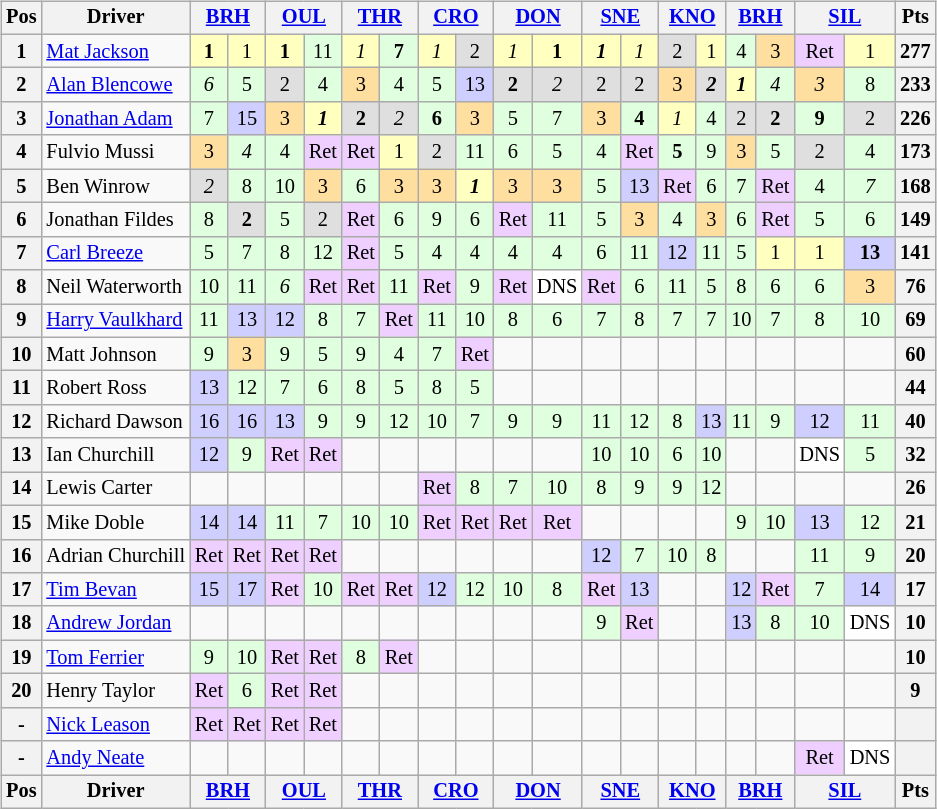<table>
<tr>
<td><br><table class="wikitable" style="font-size: 85%; text-align: center;">
<tr style="background:#f9f9f9" valign="top">
<th valign="middle">Pos</th>
<th valign="middle">Driver</th>
<th colspan="2"><a href='#'>BRH</a></th>
<th colspan="2"><a href='#'>OUL</a></th>
<th colspan="2"><a href='#'>THR</a></th>
<th colspan="2"><a href='#'>CRO</a></th>
<th colspan="2"><a href='#'>DON</a></th>
<th colspan="2"><a href='#'>SNE</a></th>
<th colspan="2"><a href='#'>KNO</a></th>
<th colspan="2"><a href='#'>BRH</a></th>
<th colspan="2"><a href='#'>SIL</a></th>
<th valign="middle">Pts</th>
</tr>
<tr>
<th>1</th>
<td align=left> <a href='#'>Mat Jackson</a></td>
<td style="background:#FFFFBF;"><strong>1</strong></td>
<td style="background:#FFFFBF;">1</td>
<td style="background:#FFFFBF;"><strong>1</strong></td>
<td style="background:#DFFFDF;">11</td>
<td style="background:#FFFFBF;"><em>1</em></td>
<td style="background:#DFFFDF;"><strong>7</strong></td>
<td style="background:#FFFFBF;"><em>1</em></td>
<td style="background:#DFDFDF;">2</td>
<td style="background:#FFFFBF;"><em>1</em></td>
<td style="background:#FFFFBF;"><strong>1</strong></td>
<td style="background:#FFFFBF;"><strong><em>1</em></strong></td>
<td style="background:#FFFFBF;"><em>1</em></td>
<td style="background:#DFDFDF;">2</td>
<td style="background:#FFFFBF;">1</td>
<td style="background:#DFFFDF;">4</td>
<td style="background:#FFDF9F;">3</td>
<td style="background:#EFCFFF;">Ret</td>
<td style="background:#FFFFBF;">1</td>
<th>277</th>
</tr>
<tr>
<th>2</th>
<td align=left> <a href='#'>Alan Blencowe</a></td>
<td style="background:#DFFFDF;"><em>6</em></td>
<td style="background:#DFFFDF;">5</td>
<td style="background:#DFDFDF;">2</td>
<td style="background:#DFFFDF;">4</td>
<td style="background:#FFDF9F;">3</td>
<td style="background:#DFFFDF;">4</td>
<td style="background:#DFFFDF;">5</td>
<td style="background:#CFCFFF;">13</td>
<td style="background:#DFDFDF;"><strong>2</strong></td>
<td style="background:#DFDFDF;"><em>2</em></td>
<td style="background:#DFDFDF;">2</td>
<td style="background:#DFDFDF;">2</td>
<td style="background:#FFDF9F;">3</td>
<td style="background:#DFDFDF;"><strong><em>2</em></strong></td>
<td style="background:#FFFFBF;"><strong><em>1</em></strong></td>
<td style="background:#DFFFDF;"><em>4</em></td>
<td style="background:#FFDF9F;"><em>3</em></td>
<td style="background:#DFFFDF;">8</td>
<th>233</th>
</tr>
<tr>
<th>3</th>
<td align=left> <a href='#'>Jonathan Adam</a></td>
<td style="background:#DFFFDF;">7</td>
<td style="background:#CFCFFF;">15</td>
<td style="background:#FFDF9F;">3</td>
<td style="background:#FFFFBF;"><strong><em>1</em></strong></td>
<td style="background:#DFDFDF;"><strong>2</strong></td>
<td style="background:#DFDFDF;"><em>2</em></td>
<td style="background:#DFFFDF;"><strong>6</strong></td>
<td style="background:#FFDF9F;">3</td>
<td style="background:#DFFFDF;">5</td>
<td style="background:#DFFFDF;">7</td>
<td style="background:#FFDF9F;">3</td>
<td style="background:#DFFFDF;"><strong>4</strong></td>
<td style="background:#FFFFBF;"><em>1</em></td>
<td style="background:#DFFFDF;">4</td>
<td style="background:#DFDFDF;">2</td>
<td style="background:#DFDFDF;"><strong>2</strong></td>
<td style="background:#DFFFDF;"><strong>9</strong></td>
<td style="background:#DFDFDF;">2</td>
<th>226</th>
</tr>
<tr>
<th>4</th>
<td align=left> Fulvio Mussi</td>
<td style="background:#FFDF9F;">3</td>
<td style="background:#DFFFDF;"><em>4</em></td>
<td style="background:#DFFFDF;">4</td>
<td style="background:#EFCFFF;">Ret</td>
<td style="background:#EFCFFF;">Ret</td>
<td style="background:#FFFFBF;">1</td>
<td style="background:#DFDFDF;">2</td>
<td style="background:#DFFFDF;">11</td>
<td style="background:#DFFFDF;">6</td>
<td style="background:#DFFFDF;">5</td>
<td style="background:#DFFFDF;">4</td>
<td style="background:#EFCFFF;">Ret</td>
<td style="background:#DFFFDF;"><strong>5</strong></td>
<td style="background:#DFFFDF;">9</td>
<td style="background:#FFDF9F;">3</td>
<td style="background:#DFFFDF;">5</td>
<td style="background:#DFDFDF;">2</td>
<td style="background:#DFFFDF;">4</td>
<th>173</th>
</tr>
<tr>
<th>5</th>
<td align=left> Ben Winrow</td>
<td style="background:#DFDFDF;"><em>2</em></td>
<td style="background:#DFFFDF;">8</td>
<td style="background:#DFFFDF;">10</td>
<td style="background:#FFDF9F;">3</td>
<td style="background:#DFFFDF;">6</td>
<td style="background:#FFDF9F;">3</td>
<td style="background:#FFDF9F;">3</td>
<td style="background:#FFFFBF;"><strong><em>1</em></strong></td>
<td style="background:#FFDF9F;">3</td>
<td style="background:#FFDF9F;">3</td>
<td style="background:#DFFFDF;">5</td>
<td style="background:#CFCFFF;">13</td>
<td style="background:#EFCFFF;">Ret</td>
<td style="background:#DFFFDF;">6</td>
<td style="background:#DFFFDF;">7</td>
<td style="background:#EFCFFF;">Ret</td>
<td style="background:#DFFFDF;">4</td>
<td style="background:#DFFFDF;"><em>7</em></td>
<th>168</th>
</tr>
<tr>
<th>6</th>
<td align=left> Jonathan Fildes</td>
<td style="background:#DFFFDF;">8</td>
<td style="background:#DFDFDF;"><strong>2</strong></td>
<td style="background:#DFFFDF;">5</td>
<td style="background:#DFDFDF;">2</td>
<td style="background:#EFCFFF;">Ret</td>
<td style="background:#DFFFDF;">6</td>
<td style="background:#DFFFDF;">9</td>
<td style="background:#DFFFDF;">6</td>
<td style="background:#EFCFFF;">Ret</td>
<td style="background:#DFFFDF;">11</td>
<td style="background:#DFFFDF;">5</td>
<td style="background:#FFDF9F;">3</td>
<td style="background:#DFFFDF;">4</td>
<td style="background:#FFDF9F;">3</td>
<td style="background:#DFFFDF;">6</td>
<td style="background:#EFCFFF;">Ret</td>
<td style="background:#DFFFDF;">5</td>
<td style="background:#DFFFDF;">6</td>
<th>149</th>
</tr>
<tr>
<th>7</th>
<td align=left> <a href='#'>Carl Breeze</a></td>
<td style="background:#DFFFDF;">5</td>
<td style="background:#DFFFDF;">7</td>
<td style="background:#DFFFDF;">8</td>
<td style="background:#DFFFDF;">12</td>
<td style="background:#EFCFFF;">Ret</td>
<td style="background:#DFFFDF;">5</td>
<td style="background:#DFFFDF;">4</td>
<td style="background:#DFFFDF;">4</td>
<td style="background:#DFFFDF;">4</td>
<td style="background:#DFFFDF;">4</td>
<td style="background:#DFFFDF;">6</td>
<td style="background:#DFFFDF;">11</td>
<td style="background:#CFCFFF;">12</td>
<td style="background:#DFFFDF;">11</td>
<td style="background:#DFFFDF;">5</td>
<td style="background:#FFFFBF;">1</td>
<td style="background:#FFFFBF;">1</td>
<td style="background:#CFCFFF;"><strong>13</strong></td>
<th>141</th>
</tr>
<tr>
<th>8</th>
<td align=left> Neil Waterworth</td>
<td style="background:#DFFFDF;">10</td>
<td style="background:#DFFFDF;">11</td>
<td style="background:#DFFFDF;"><em>6</em></td>
<td style="background:#EFCFFF;">Ret</td>
<td style="background:#EFCFFF;">Ret</td>
<td style="background:#DFFFDF;">11</td>
<td style="background:#EFCFFF;">Ret</td>
<td style="background:#DFFFDF;">9</td>
<td style="background:#EFCFFF;">Ret</td>
<td style="background:#FFFFFF;">DNS</td>
<td style="background:#EFCFFF;">Ret</td>
<td style="background:#DFFFDF;">6</td>
<td style="background:#DFFFDF;">11</td>
<td style="background:#DFFFDF;">5</td>
<td style="background:#DFFFDF;">8</td>
<td style="background:#DFFFDF;">6</td>
<td style="background:#DFFFDF;">6</td>
<td style="background:#FFDF9F;">3</td>
<th>76</th>
</tr>
<tr>
<th>9</th>
<td align=left> <a href='#'>Harry Vaulkhard</a></td>
<td style="background:#DFFFDF;">11</td>
<td style="background:#CFCFFF;">13</td>
<td style="background:#CFCFFF;">12</td>
<td style="background:#DFFFDF;">8</td>
<td style="background:#DFFFDF;">7</td>
<td style="background:#EFCFFF;">Ret</td>
<td style="background:#DFFFDF;">11</td>
<td style="background:#DFFFDF;">10</td>
<td style="background:#DFFFDF;">8</td>
<td style="background:#DFFFDF;">6</td>
<td style="background:#DFFFDF;">7</td>
<td style="background:#DFFFDF;">8</td>
<td style="background:#DFFFDF;">7</td>
<td style="background:#DFFFDF;">7</td>
<td style="background:#DFFFDF;">10</td>
<td style="background:#DFFFDF;">7</td>
<td style="background:#DFFFDF;">8</td>
<td style="background:#DFFFDF;">10</td>
<th>69</th>
</tr>
<tr>
<th>10</th>
<td align=left> Matt Johnson</td>
<td style="background:#DFFFDF;">9</td>
<td style="background:#FFDF9F;">3</td>
<td style="background:#DFFFDF;">9</td>
<td style="background:#DFFFDF;">5</td>
<td style="background:#DFFFDF;">9</td>
<td style="background:#DFFFDF;">4</td>
<td style="background:#DFFFDF;">7</td>
<td style="background:#EFCFFF;">Ret</td>
<td></td>
<td></td>
<td></td>
<td></td>
<td></td>
<td></td>
<td></td>
<td></td>
<td></td>
<td></td>
<th>60</th>
</tr>
<tr>
<th>11</th>
<td align=left> Robert Ross</td>
<td style="background:#CFCFFF;">13</td>
<td style="background:#DFFFDF;">12</td>
<td style="background:#DFFFDF;">7</td>
<td style="background:#DFFFDF;">6</td>
<td style="background:#DFFFDF;">8</td>
<td style="background:#DFFFDF;">5</td>
<td style="background:#DFFFDF;">8</td>
<td style="background:#DFFFDF;">5</td>
<td></td>
<td></td>
<td></td>
<td></td>
<td></td>
<td></td>
<td></td>
<td></td>
<td></td>
<td></td>
<th>44</th>
</tr>
<tr>
<th>12</th>
<td align=left> Richard Dawson</td>
<td style="background:#CFCFFF;">16</td>
<td style="background:#CFCFFF;">16</td>
<td style="background:#CFCFFF;">13</td>
<td style="background:#DFFFDF;">9</td>
<td style="background:#DFFFDF;">9</td>
<td style="background:#DFFFDF;">12</td>
<td style="background:#DFFFDF;">10</td>
<td style="background:#DFFFDF;">7</td>
<td style="background:#DFFFDF;">9</td>
<td style="background:#DFFFDF;">9</td>
<td style="background:#DFFFDF;">11</td>
<td style="background:#DFFFDF;">12</td>
<td style="background:#DFFFDF;">8</td>
<td style="background:#CFCFFF;">13</td>
<td style="background:#DFFFDF;">11</td>
<td style="background:#DFFFDF;">9</td>
<td style="background:#CFCFFF;">12</td>
<td style="background:#DFFFDF;">11</td>
<th>40</th>
</tr>
<tr>
<th>13</th>
<td align=left> Ian Churchill</td>
<td style="background:#CFCFFF;">12</td>
<td style="background:#DFFFDF;">9</td>
<td style="background:#EFCFFF;">Ret</td>
<td style="background:#EFCFFF;">Ret</td>
<td></td>
<td></td>
<td></td>
<td></td>
<td></td>
<td></td>
<td style="background:#DFFFDF;">10</td>
<td style="background:#DFFFDF;">10</td>
<td style="background:#DFFFDF;">6</td>
<td style="background:#DFFFDF;">10</td>
<td></td>
<td></td>
<td style="background:#FFFFFF;">DNS</td>
<td style="background:#DFFFDF;">5</td>
<th>32</th>
</tr>
<tr>
<th>14</th>
<td align=left> Lewis Carter</td>
<td></td>
<td></td>
<td></td>
<td></td>
<td></td>
<td></td>
<td style="background:#EFCFFF;">Ret</td>
<td style="background:#DFFFDF;">8</td>
<td style="background:#DFFFDF;">7</td>
<td style="background:#DFFFDF;">10</td>
<td style="background:#DFFFDF;">8</td>
<td style="background:#DFFFDF;">9</td>
<td style="background:#DFFFDF;">9</td>
<td style="background:#DFFFDF;">12</td>
<td></td>
<td></td>
<td></td>
<td></td>
<th>26</th>
</tr>
<tr>
<th>15</th>
<td align=left> Mike Doble</td>
<td style="background:#CFCFFF;">14</td>
<td style="background:#CFCFFF;">14</td>
<td style="background:#DFFFDF;">11</td>
<td style="background:#DFFFDF;">7</td>
<td style="background:#DFFFDF;">10</td>
<td style="background:#DFFFDF;">10</td>
<td style="background:#EFCFFF;">Ret</td>
<td style="background:#EFCFFF;">Ret</td>
<td style="background:#EFCFFF;">Ret</td>
<td style="background:#EFCFFF;">Ret</td>
<td></td>
<td></td>
<td></td>
<td></td>
<td style="background:#DFFFDF;">9</td>
<td style="background:#DFFFDF;">10</td>
<td style="background:#CFCFFF;">13</td>
<td style="background:#DFFFDF;">12</td>
<th>21</th>
</tr>
<tr>
<th>16</th>
<td align=left> Adrian Churchill</td>
<td style="background:#EFCFFF;">Ret</td>
<td style="background:#EFCFFF;">Ret</td>
<td style="background:#EFCFFF;">Ret</td>
<td style="background:#EFCFFF;">Ret</td>
<td></td>
<td></td>
<td></td>
<td></td>
<td></td>
<td></td>
<td style="background:#CFCFFF;">12</td>
<td style="background:#DFFFDF;">7</td>
<td style="background:#DFFFDF;">10</td>
<td style="background:#DFFFDF;">8</td>
<td></td>
<td></td>
<td style="background:#DFFFDF;">11</td>
<td style="background:#DFFFDF;">9</td>
<th>20</th>
</tr>
<tr>
<th>17</th>
<td align=left> <a href='#'>Tim Bevan</a></td>
<td style="background:#CFCFFF;">15</td>
<td style="background:#CFCFFF;">17</td>
<td style="background:#EFCFFF;">Ret</td>
<td style="background:#DFFFDF;">10</td>
<td style="background:#EFCFFF;">Ret</td>
<td style="background:#EFCFFF;">Ret</td>
<td style="background:#CFCFFF;">12</td>
<td style="background:#DFFFDF;">12</td>
<td style="background:#DFFFDF;">10</td>
<td style="background:#DFFFDF;">8</td>
<td style="background:#EFCFFF;">Ret</td>
<td style="background:#CFCFFF;">13</td>
<td></td>
<td></td>
<td style="background:#CFCFFF;">12</td>
<td style="background:#EFCFFF;">Ret</td>
<td style="background:#DFFFDF;">7</td>
<td style="background:#CFCFFF;">14</td>
<th>17</th>
</tr>
<tr>
<th>18</th>
<td align=left> <a href='#'>Andrew Jordan</a></td>
<td></td>
<td></td>
<td></td>
<td></td>
<td></td>
<td></td>
<td></td>
<td></td>
<td></td>
<td></td>
<td style="background:#DFFFDF;">9</td>
<td style="background:#EFCFFF;">Ret</td>
<td></td>
<td></td>
<td style="background:#CFCFFF;">13</td>
<td style="background:#DFFFDF;">8</td>
<td style="background:#DFFFDF;">10</td>
<td style="background:#FFFFFF;">DNS</td>
<th>10</th>
</tr>
<tr>
<th>19</th>
<td align=left> <a href='#'>Tom Ferrier</a></td>
<td style="background:#DFFFDF;">9</td>
<td style="background:#DFFFDF;">10</td>
<td style="background:#EFCFFF;">Ret</td>
<td style="background:#EFCFFF;">Ret</td>
<td style="background:#DFFFDF;">8</td>
<td style="background:#EFCFFF;">Ret</td>
<td></td>
<td></td>
<td></td>
<td></td>
<td></td>
<td></td>
<td></td>
<td></td>
<td></td>
<td></td>
<td></td>
<td></td>
<th>10</th>
</tr>
<tr>
<th>20</th>
<td align=left> Henry Taylor</td>
<td style="background:#EFCFFF;">Ret</td>
<td style="background:#DFFFDF;">6</td>
<td style="background:#EFCFFF;">Ret</td>
<td style="background:#EFCFFF;">Ret</td>
<td></td>
<td></td>
<td></td>
<td></td>
<td></td>
<td></td>
<td></td>
<td></td>
<td></td>
<td></td>
<td></td>
<td></td>
<td></td>
<td></td>
<th>9</th>
</tr>
<tr>
<th>-</th>
<td align=left> <a href='#'>Nick Leason</a></td>
<td style="background:#EFCFFF;">Ret</td>
<td style="background:#EFCFFF;">Ret</td>
<td style="background:#EFCFFF;">Ret</td>
<td style="background:#EFCFFF;">Ret</td>
<td></td>
<td></td>
<td></td>
<td></td>
<td></td>
<td></td>
<td></td>
<td></td>
<td></td>
<td></td>
<td></td>
<td></td>
<td></td>
<td></td>
<th></th>
</tr>
<tr>
<th>-</th>
<td align=left> <a href='#'>Andy Neate</a></td>
<td></td>
<td></td>
<td></td>
<td></td>
<td></td>
<td></td>
<td></td>
<td></td>
<td></td>
<td></td>
<td></td>
<td></td>
<td></td>
<td></td>
<td></td>
<td></td>
<td style="background:#EFCFFF;">Ret</td>
<td style="background:#FFFFFF;">DNS</td>
<th></th>
</tr>
<tr style="background:#f9f9f9" valign="top">
<th valign="middle">Pos</th>
<th valign="middle">Driver</th>
<th colspan="2"><a href='#'>BRH</a></th>
<th colspan="2"><a href='#'>OUL</a></th>
<th colspan="2"><a href='#'>THR</a></th>
<th colspan="2"><a href='#'>CRO</a></th>
<th colspan="2"><a href='#'>DON</a></th>
<th colspan="2"><a href='#'>SNE</a></th>
<th colspan="2"><a href='#'>KNO</a></th>
<th colspan="2"><a href='#'>BRH</a></th>
<th colspan="2"><a href='#'>SIL</a></th>
<th valign="middle">Pts</th>
</tr>
</table>
</td>
<td valign="top"><br></td>
</tr>
</table>
